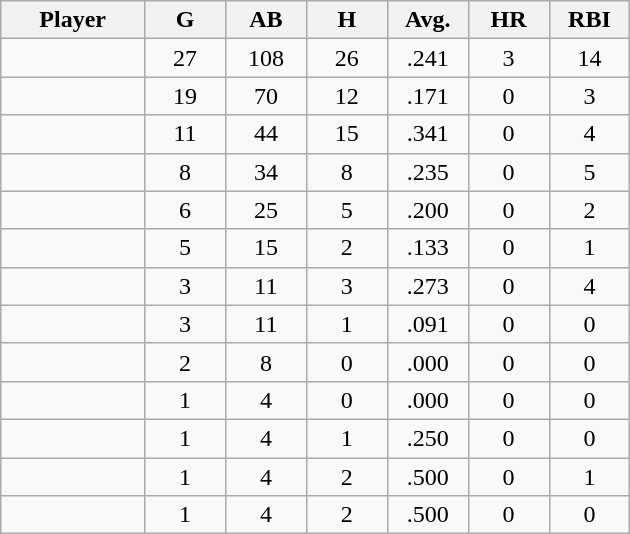<table class="wikitable sortable">
<tr>
<th bgcolor="#DDDDFF" width="16%">Player</th>
<th bgcolor="#DDDDFF" width="9%">G</th>
<th bgcolor="#DDDDFF" width="9%">AB</th>
<th bgcolor="#DDDDFF" width="9%">H</th>
<th bgcolor="#DDDDFF" width="9%">Avg.</th>
<th bgcolor="#DDDDFF" width="9%">HR</th>
<th bgcolor="#DDDDFF" width="9%">RBI</th>
</tr>
<tr align="center">
<td></td>
<td>27</td>
<td>108</td>
<td>26</td>
<td>.241</td>
<td>3</td>
<td>14</td>
</tr>
<tr align="center">
<td></td>
<td>19</td>
<td>70</td>
<td>12</td>
<td>.171</td>
<td>0</td>
<td>3</td>
</tr>
<tr align="center">
<td></td>
<td>11</td>
<td>44</td>
<td>15</td>
<td>.341</td>
<td>0</td>
<td>4</td>
</tr>
<tr align="center">
<td></td>
<td>8</td>
<td>34</td>
<td>8</td>
<td>.235</td>
<td>0</td>
<td>5</td>
</tr>
<tr align="center">
<td></td>
<td>6</td>
<td>25</td>
<td>5</td>
<td>.200</td>
<td>0</td>
<td>2</td>
</tr>
<tr align="center">
<td></td>
<td>5</td>
<td>15</td>
<td>2</td>
<td>.133</td>
<td>0</td>
<td>1</td>
</tr>
<tr align="center">
<td></td>
<td>3</td>
<td>11</td>
<td>3</td>
<td>.273</td>
<td>0</td>
<td>4</td>
</tr>
<tr align="center">
<td></td>
<td>3</td>
<td>11</td>
<td>1</td>
<td>.091</td>
<td>0</td>
<td>0</td>
</tr>
<tr align="center">
<td></td>
<td>2</td>
<td>8</td>
<td>0</td>
<td>.000</td>
<td>0</td>
<td>0</td>
</tr>
<tr align="center">
<td></td>
<td>1</td>
<td>4</td>
<td>0</td>
<td>.000</td>
<td>0</td>
<td>0</td>
</tr>
<tr align="center">
<td></td>
<td>1</td>
<td>4</td>
<td>1</td>
<td>.250</td>
<td>0</td>
<td>0</td>
</tr>
<tr align="center">
<td></td>
<td>1</td>
<td>4</td>
<td>2</td>
<td>.500</td>
<td>0</td>
<td>1</td>
</tr>
<tr align="center">
<td></td>
<td>1</td>
<td>4</td>
<td>2</td>
<td>.500</td>
<td>0</td>
<td>0</td>
</tr>
</table>
